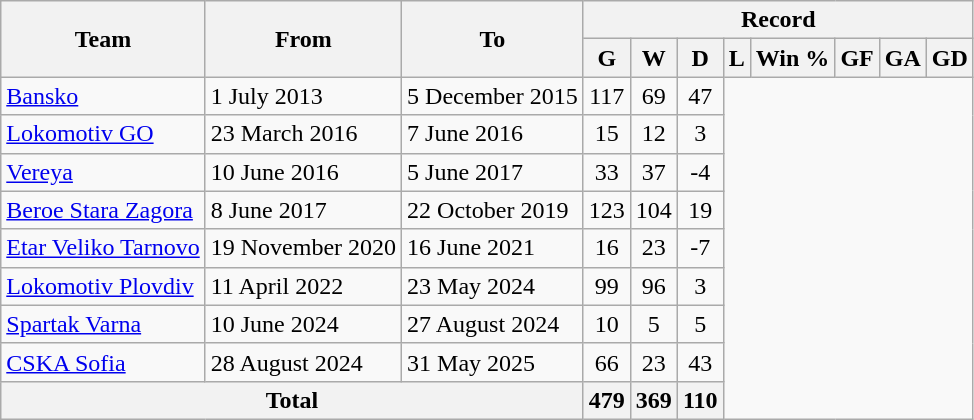<table class="wikitable" style="text-align: center">
<tr>
<th rowspan="2">Team</th>
<th rowspan="2">From</th>
<th rowspan="2">To</th>
<th colspan="8">Record</th>
</tr>
<tr>
<th>G</th>
<th>W</th>
<th>D</th>
<th>L</th>
<th>Win %</th>
<th>GF</th>
<th>GA</th>
<th>GD</th>
</tr>
<tr>
<td align=left><a href='#'>Bansko</a></td>
<td align=left>1 July 2013</td>
<td align=left>5 December 2015<br></td>
<td align=centre>117</td>
<td align=centre>69</td>
<td align=centre>47</td>
</tr>
<tr>
<td align=left><a href='#'>Lokomotiv GO</a></td>
<td align=left>23 March 2016</td>
<td align=left>7 June 2016<br></td>
<td align=centre>15</td>
<td align=centre>12</td>
<td align=centre>3</td>
</tr>
<tr>
<td align=left><a href='#'>Vereya</a></td>
<td align=left>10 June 2016</td>
<td align=left>5 June 2017<br></td>
<td align=centre>33</td>
<td align=centre>37</td>
<td align=centre>-4</td>
</tr>
<tr>
<td align=left><a href='#'>Beroe Stara Zagora</a></td>
<td align=left>8 June 2017</td>
<td align=left>22 October 2019<br></td>
<td align=centre>123</td>
<td align=centre>104</td>
<td align=centre>19</td>
</tr>
<tr>
<td align=left><a href='#'>Etar Veliko Tarnovo</a></td>
<td align=left>19 November 2020</td>
<td align=left>16 June 2021<br></td>
<td align=centre>16</td>
<td align=centre>23</td>
<td align=centre>-7</td>
</tr>
<tr>
<td align=left><a href='#'>Lokomotiv Plovdiv</a></td>
<td align=left>11 April 2022</td>
<td align=left>23 May 2024<br></td>
<td align=centre>99</td>
<td align=centre>96</td>
<td align=centre>3</td>
</tr>
<tr>
<td align=left><a href='#'>Spartak Varna</a></td>
<td align=left>10 June 2024</td>
<td align=left>27 August 2024<br></td>
<td align=centre>10</td>
<td align=centre>5</td>
<td align=centre>5</td>
</tr>
<tr>
<td align=left><a href='#'>CSKA Sofia</a></td>
<td align=left>28 August 2024</td>
<td align=left>31 May 2025<br></td>
<td align=centre>66</td>
<td align=centre>23</td>
<td align=centre>43</td>
</tr>
<tr>
<th colspan="3">Total<br></th>
<th align=centre>479</th>
<th align=centre>369</th>
<th align=centre>110</th>
</tr>
</table>
